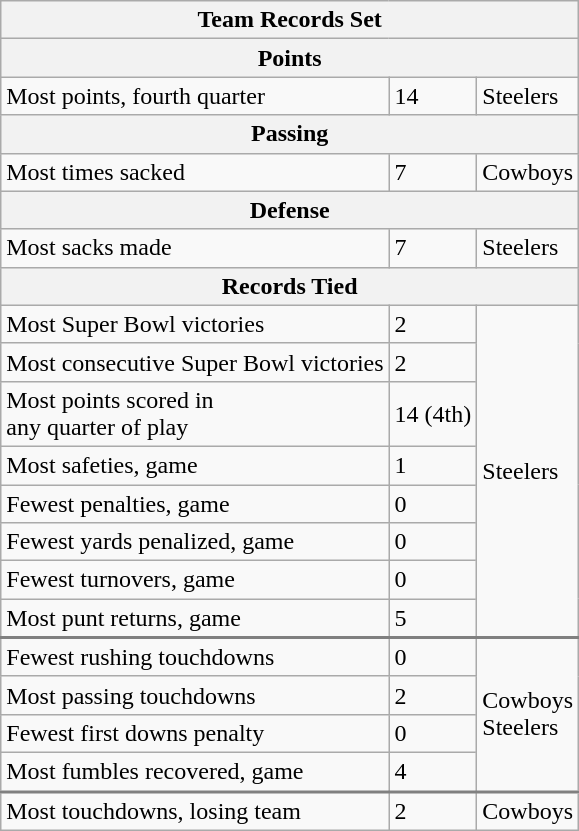<table class="wikitable">
<tr>
<th colspan=3>Team Records Set</th>
</tr>
<tr>
<th colspan=3>Points</th>
</tr>
<tr>
<td>Most points, fourth quarter</td>
<td>14</td>
<td>Steelers</td>
</tr>
<tr>
<th colspan=3>Passing</th>
</tr>
<tr>
<td>Most times sacked</td>
<td>7</td>
<td>Cowboys</td>
</tr>
<tr>
<th colspan=3>Defense</th>
</tr>
<tr>
<td>Most sacks made</td>
<td>7</td>
<td>Steelers</td>
</tr>
<tr>
<th colspan=3>Records Tied</th>
</tr>
<tr>
<td>Most Super Bowl victories</td>
<td>2</td>
<td rowspan=8>Steelers</td>
</tr>
<tr>
<td>Most consecutive Super Bowl victories</td>
<td>2</td>
</tr>
<tr>
<td>Most points scored in <br>any quarter of play</td>
<td>14 (4th)</td>
</tr>
<tr>
<td>Most safeties, game</td>
<td>1</td>
</tr>
<tr>
<td>Fewest penalties, game</td>
<td>0</td>
</tr>
<tr>
<td>Fewest yards penalized, game</td>
<td>0</td>
</tr>
<tr>
<td>Fewest turnovers, game</td>
<td>0</td>
</tr>
<tr style="border-bottom: 2px solid gray">
<td>Most punt returns, game</td>
<td>5</td>
</tr>
<tr>
<td>Fewest rushing touchdowns</td>
<td>0</td>
<td rowspan=4>Cowboys   <br> Steelers</td>
</tr>
<tr>
<td>Most passing touchdowns</td>
<td>2</td>
</tr>
<tr>
<td>Fewest first downs penalty</td>
<td>0</td>
</tr>
<tr style="border-bottom: 2px solid gray">
<td>Most fumbles recovered, game</td>
<td>4</td>
</tr>
<tr>
<td>Most touchdowns, losing team</td>
<td>2</td>
<td>Cowboys</td>
</tr>
</table>
